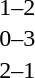<table cellspacing=1 width=70%>
<tr>
<th width=25%></th>
<th width=30%></th>
<th width=15%></th>
<th width=30%></th>
</tr>
<tr>
<td></td>
<td align=right></td>
<td align=center>1–2</td>
<td></td>
</tr>
<tr>
<td></td>
<td align=right></td>
<td align=center>0–3</td>
<td></td>
</tr>
<tr>
<td></td>
<td align=right></td>
<td align=center>2–1</td>
<td></td>
</tr>
</table>
